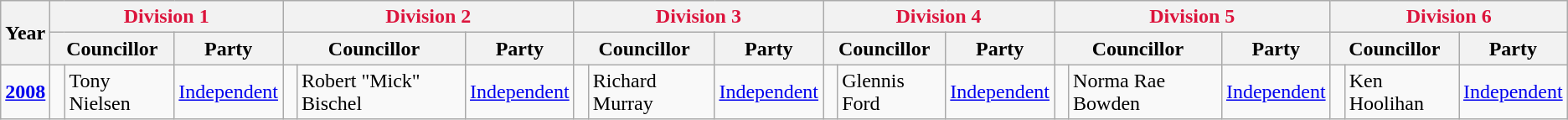<table class="wikitable">
<tr>
<th rowspan="2">Year</th>
<th style="color:crimson"; colspan="3">Division 1</th>
<th style="color:crimson"; colspan="3">Division 2</th>
<th style="color:crimson"; colspan="3">Division 3</th>
<th style="color:crimson"; colspan="3">Division 4</th>
<th style="color:crimson"; colspan="3">Division 5</th>
<th style="color:crimson"; colspan="3">Division 6</th>
</tr>
<tr>
<th colspan="2">Councillor</th>
<th>Party</th>
<th colspan="2">Councillor</th>
<th>Party</th>
<th colspan="2">Councillor</th>
<th>Party</th>
<th colspan="2">Councillor</th>
<th>Party</th>
<th colspan="2">Councillor</th>
<th>Party</th>
<th colspan="2">Councillor</th>
<th>Party</th>
</tr>
<tr>
<td align="center"><strong><a href='#'>2008</a></strong></td>
<td rowspan="1" width="1px" > </td>
<td rowspan="1">Tony Nielsen</td>
<td rowspan="1"><a href='#'>Independent</a></td>
<td rowspan="1" width="1px" > </td>
<td rowspan="1">Robert "Mick" Bischel</td>
<td rowspan="1"><a href='#'>Independent</a></td>
<td rowspan="1" width="1px" > </td>
<td rowspan="1">Richard Murray</td>
<td rowspan="1"><a href='#'>Independent</a></td>
<td rowspan="1" width="1px" > </td>
<td rowspan="1">Glennis Ford</td>
<td rowspan="1"><a href='#'>Independent</a></td>
<td rowspan="1" width="1px" > </td>
<td rowspan="1">Norma Rae Bowden</td>
<td rowspan="1"><a href='#'>Independent</a></td>
<td rowspan="1" width="1px" > </td>
<td rowspan="1">Ken Hoolihan</td>
<td rowspan="1"><a href='#'>Independent</a></td>
</tr>
</table>
